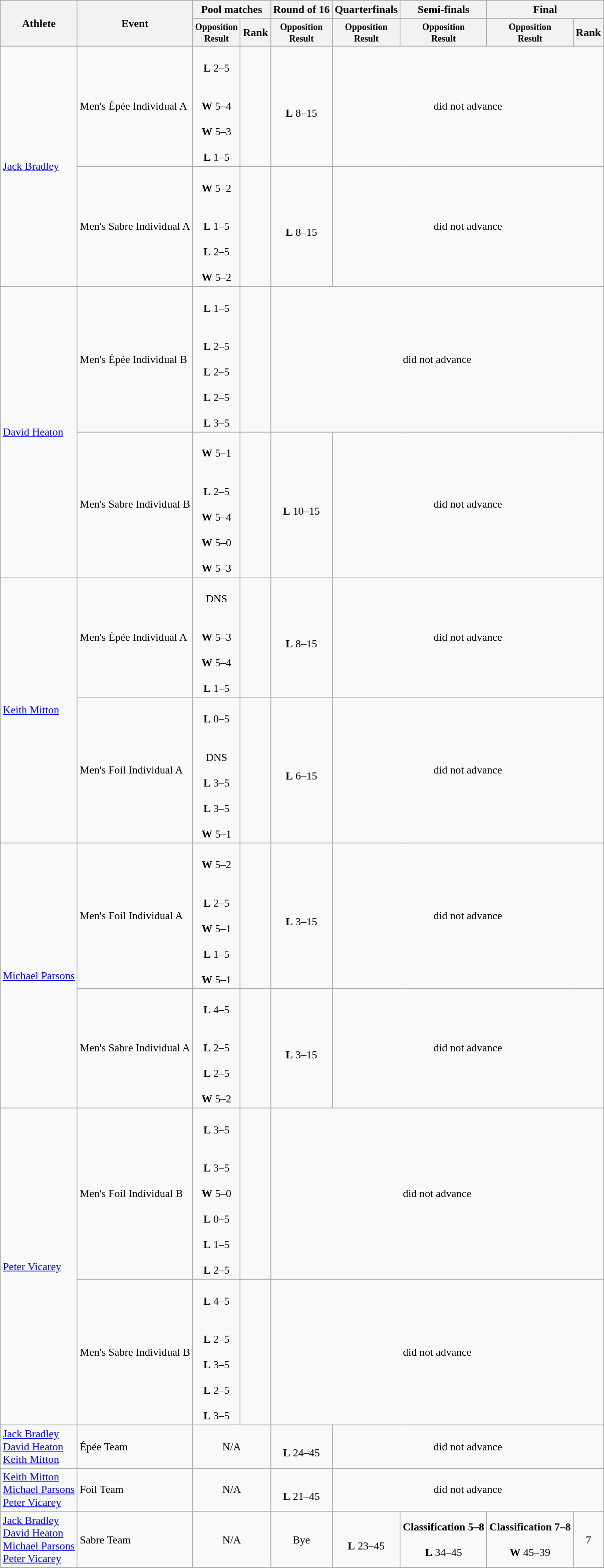<table class=wikitable style="font-size:90%">
<tr>
<th rowspan="2">Athlete</th>
<th rowspan="2">Event</th>
<th colspan="2">Pool matches</th>
<th>Round of 16</th>
<th>Quarterfinals</th>
<th>Semi-finals</th>
<th colspan="2">Final</th>
</tr>
<tr>
<th style="line-height:1em"><small>Opposition<br>Result</small></th>
<th>Rank</th>
<th style="line-height:1em"><small>Opposition<br>Result</small></th>
<th style="line-height:1em"><small>Opposition<br>Result</small></th>
<th style="line-height:1em"><small>Opposition<br>Result</small></th>
<th style="line-height:1em"><small>Opposition<br>Result</small></th>
<th>Rank</th>
</tr>
<tr>
<td rowspan="2"><a href='#'>Jack Bradley</a></td>
<td>Men's Épée Individual A</td>
<td align="center"><br> <strong>L</strong> 2–5<br><br><br> <strong>W</strong> 5–4<br>
<br> <strong>W</strong> 5–3<br>
<br> <strong>L</strong> 1–5</td>
<td align="center"></td>
<td align="center"><br><strong>L</strong> 8–15</td>
<td align="center" colspan="4">did not advance</td>
</tr>
<tr>
<td>Men's Sabre Individual A</td>
<td align="center"><br> <strong>W</strong> 5–2<br><br><br> <strong>L</strong> 1–5<br>
<br> <strong>L</strong> 2–5<br>
<br> <strong>W</strong> 5–2</td>
<td align="center"></td>
<td align="center"><br><strong>L</strong> 8–15</td>
<td align="center" colspan="4">did not advance</td>
</tr>
<tr>
<td rowspan="2"><a href='#'>David Heaton</a></td>
<td>Men's Épée Individual B</td>
<td align="center"><br> <strong>L</strong> 1–5<br><br><br> <strong>L</strong> 2–5<br>
<br> <strong>L</strong> 2–5<br>
<br> <strong>L</strong> 2–5<br>
<br> <strong>L</strong> 3–5</td>
<td align="center"></td>
<td align="center" colspan="5">did not advance</td>
</tr>
<tr>
<td>Men's Sabre Individual B</td>
<td align="center"><br> <strong>W</strong> 5–1<br><br><br> <strong>L</strong> 2–5<br>
<br> <strong>W</strong> 5–4<br>
<br> <strong>W</strong> 5–0<br>
<br> <strong>W</strong> 5–3<br></td>
<td align="center"></td>
<td align="center"><br><strong>L</strong> 10–15</td>
<td align="center" colspan="4">did not advance</td>
</tr>
<tr>
<td rowspan="2"><a href='#'>Keith Mitton</a></td>
<td>Men's Épée Individual A</td>
<td align="center"><br> DNS<br><br><br> <strong>W</strong> 5–3<br>
<br> <strong>W</strong> 5–4<br>
<br> <strong>L</strong> 1–5</td>
<td align="center"></td>
<td align="center"><br><strong>L</strong> 8–15</td>
<td align="center" colspan="4">did not advance</td>
</tr>
<tr>
<td>Men's Foil Individual A</td>
<td align="center"><br> <strong>L</strong> 0–5<br><br><br> DNS<br>
<br><strong>L</strong> 3–5<br>
<br> <strong>L</strong> 3–5<br>
<br> <strong>W</strong> 5–1</td>
<td align="center"></td>
<td align="center"><br> <strong>L</strong> 6–15</td>
<td align="center" colspan="4">did not advance</td>
</tr>
<tr>
<td rowspan="2"><a href='#'>Michael Parsons</a></td>
<td>Men's Foil Individual A</td>
<td align="center"><br> <strong>W</strong> 5–2<br><br><br> <strong>L</strong> 2–5<br>
<br> <strong>W</strong> 5–1<br>
<br> <strong>L</strong> 1–5<br>
<br> <strong>W</strong> 5–1</td>
<td align="center"></td>
<td align="center"><br><strong>L</strong> 3–15</td>
<td align="center" colspan="4">did not advance</td>
</tr>
<tr>
<td>Men's Sabre Individual A</td>
<td align="center"><br> <strong>L</strong> 4–5<br><br><br> <strong>L</strong> 2–5<br>
<br> <strong>L</strong> 2–5<br>
<br> <strong>W</strong> 5–2</td>
<td align="center"></td>
<td align="center"><br> <strong>L</strong> 3–15</td>
<td align="center" colspan="4">did not advance</td>
</tr>
<tr>
<td rowspan="2"><a href='#'>Peter Vicarey</a></td>
<td>Men's Foil Individual B</td>
<td align="center"><br> <strong>L</strong> 3–5<br><br><br> <strong>L</strong> 3–5<br>
<br> <strong>W</strong> 5–0<br>
<br> <strong>L</strong> 0–5<br>
<br> <strong>L</strong> 1–5<br>
<br> <strong>L</strong> 2–5</td>
<td align="center"></td>
<td align="center" colspan="5">did not advance</td>
</tr>
<tr>
<td>Men's Sabre Individual B</td>
<td align="center"><br> <strong>L</strong> 4–5<br><br><br> <strong>L</strong> 2–5<br>
<br> <strong>L</strong> 3–5<br>
<br> <strong>L</strong> 2–5<br>
<br> <strong>L</strong> 3–5<br></td>
<td align="center"></td>
<td align="center" colspan="5">did not advance</td>
</tr>
<tr>
<td><a href='#'>Jack Bradley</a><br><a href='#'>David Heaton</a><br><a href='#'>Keith Mitton</a></td>
<td>Épée Team</td>
<td colspan="2" align="center">N/A</td>
<td align="center"><br> <strong>L</strong> 24–45</td>
<td align="center" colspan="4">did not advance</td>
</tr>
<tr>
<td><a href='#'>Keith Mitton</a><br><a href='#'>Michael Parsons</a><br><a href='#'>Peter Vicarey</a></td>
<td>Foil Team</td>
<td colspan="2" align="center">N/A</td>
<td align="center"><br> <strong>L</strong> 21–45</td>
<td align="center" colspan="4">did not advance</td>
</tr>
<tr>
<td><a href='#'>Jack Bradley</a><br><a href='#'>David Heaton</a><br><a href='#'>Michael Parsons</a><br><a href='#'>Peter Vicarey</a></td>
<td>Sabre Team</td>
<td colspan="2" align="center">N/A</td>
<td align="center">Bye</td>
<td align="center"><br> <strong>L</strong> 23–45</td>
<td align="center"><strong>Classification 5–8</strong><br><br> <strong>L</strong> 34–45</td>
<td align="center"><strong>Classification 7–8</strong><br><br> <strong>W</strong> 45–39</td>
<td align="center">7</td>
</tr>
<tr>
</tr>
</table>
